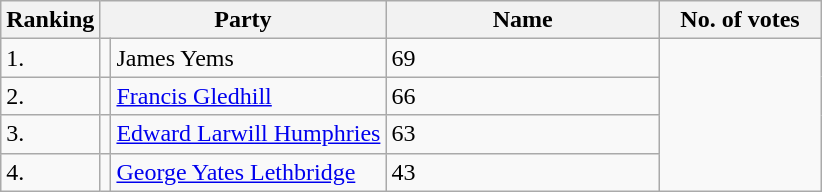<table class="wikitable sortable">
<tr>
<th width=15>Ranking</th>
<th colspan=2 width=75>Party</th>
<th width=175>Name</th>
<th width=100>No. of votes</th>
</tr>
<tr>
<td>1.</td>
<td></td>
<td>James Yems</td>
<td>69</td>
</tr>
<tr>
<td>2.</td>
<td></td>
<td><a href='#'>Francis Gledhill</a></td>
<td>66</td>
</tr>
<tr>
<td>3.</td>
<td></td>
<td><a href='#'>Edward Larwill Humphries</a></td>
<td>63</td>
</tr>
<tr>
<td>4.</td>
<td></td>
<td><a href='#'>George Yates Lethbridge</a></td>
<td>43</td>
</tr>
</table>
